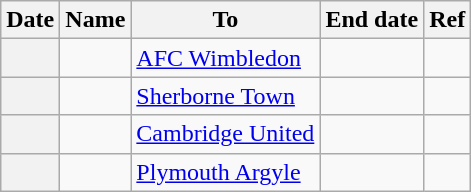<table class="wikitable sortable plainrowheaders">
<tr>
<th scope=col>Date</th>
<th scope=col>Name</th>
<th scope=col>To</th>
<th scope=col>End date</th>
<th scope=col class=unsortable>Ref</th>
</tr>
<tr>
<th scope=row></th>
<td></td>
<td><a href='#'>AFC Wimbledon</a></td>
<td></td>
<td style="text-align:center;"></td>
</tr>
<tr>
<th scope=row></th>
<td></td>
<td><a href='#'>Sherborne Town</a></td>
<td></td>
<td style="text-align:center;"></td>
</tr>
<tr>
<th scope=row></th>
<td></td>
<td><a href='#'>Cambridge United</a></td>
<td></td>
<td style="text-align:center;"></td>
</tr>
<tr>
<th scope=row></th>
<td></td>
<td><a href='#'>Plymouth Argyle</a></td>
<td></td>
<td style="text-align:center;"></td>
</tr>
</table>
